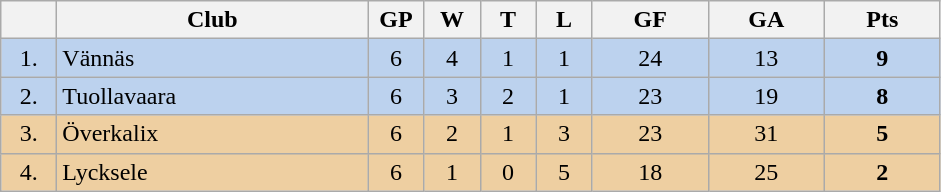<table class="wikitable">
<tr>
<th width="30"></th>
<th width="200">Club</th>
<th width="30">GP</th>
<th width="30">W</th>
<th width="30">T</th>
<th width="30">L</th>
<th width="70">GF</th>
<th width="70">GA</th>
<th width="70">Pts</th>
</tr>
<tr bgcolor="#BCD2EE" align="center">
<td>1.</td>
<td align="left">Vännäs</td>
<td>6</td>
<td>4</td>
<td>1</td>
<td>1</td>
<td>24</td>
<td>13</td>
<td><strong>9</strong></td>
</tr>
<tr bgcolor="#BCD2EE" align="center">
<td>2.</td>
<td align="left">Tuollavaara</td>
<td>6</td>
<td>3</td>
<td>2</td>
<td>1</td>
<td>23</td>
<td>19</td>
<td><strong>8</strong></td>
</tr>
<tr bgcolor="#EECFA1" align="center">
<td>3.</td>
<td align="left">Överkalix</td>
<td>6</td>
<td>2</td>
<td>1</td>
<td>3</td>
<td>23</td>
<td>31</td>
<td><strong>5</strong></td>
</tr>
<tr bgcolor="#EECFA1" align="center">
<td>4.</td>
<td align="left">Lycksele</td>
<td>6</td>
<td>1</td>
<td>0</td>
<td>5</td>
<td>18</td>
<td>25</td>
<td><strong>2</strong></td>
</tr>
</table>
